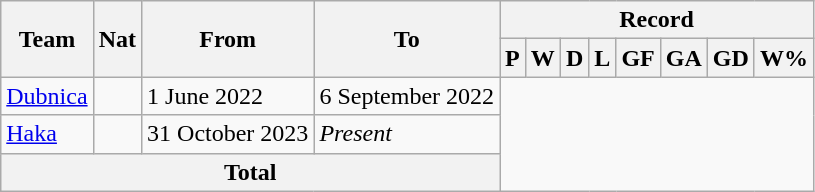<table class=wikitable style="text-align: center">
<tr>
<th rowspan=2>Team</th>
<th rowspan=2>Nat</th>
<th rowspan=2>From</th>
<th rowspan=2>To</th>
<th colspan=8>Record</th>
</tr>
<tr>
<th>P</th>
<th>W</th>
<th>D</th>
<th>L</th>
<th>GF</th>
<th>GA</th>
<th>GD</th>
<th>W%</th>
</tr>
<tr>
<td align=left><a href='#'>Dubnica</a></td>
<td></td>
<td align=left>1 June 2022</td>
<td align=left>6 September 2022<br></td>
</tr>
<tr>
<td align=left><a href='#'>Haka</a></td>
<td></td>
<td align=left>31 October 2023</td>
<td align=left><em>Present</em><br></td>
</tr>
<tr>
<th colspan="4">Total<br></th>
</tr>
</table>
